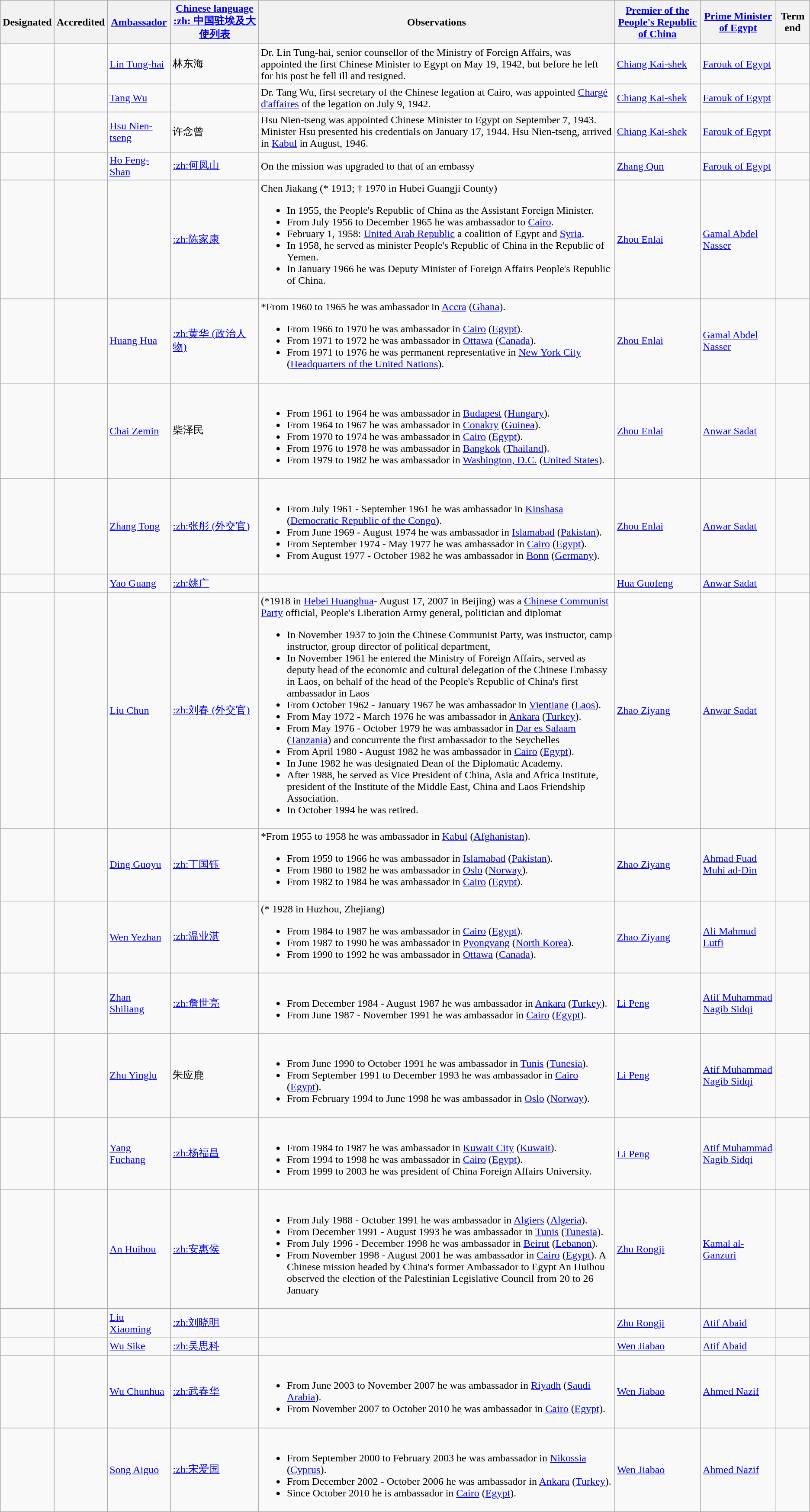<table class="wikitable sortable">
<tr>
<th>Designated</th>
<th>Accredited</th>
<th><a href='#'>Ambassador</a></th>
<th><a href='#'>Chinese language</a> <a href='#'>:zh: 中国驻埃及大使列表</a></th>
<th>Observations</th>
<th><a href='#'>Premier of the People's Republic of China</a></th>
<th><a href='#'>Prime Minister of Egypt</a></th>
<th>Term end</th>
</tr>
<tr>
<td></td>
<td></td>
<td><a href='#'>Lin Tung-hai</a></td>
<td>林东海</td>
<td>Dr. Lin Tung-hai, senior counsellor of the Ministry of Foreign Affairs, was appointed the first Chinese Minister to Egypt on May 19, 1942, but before he left for his post he fell ill and resigned.</td>
<td><a href='#'>Chiang Kai-shek</a></td>
<td><a href='#'>Farouk of Egypt</a></td>
<td></td>
</tr>
<tr>
<td></td>
<td></td>
<td><a href='#'>Tang Wu</a></td>
<td></td>
<td>Dr. Tang Wu, first secretary of the Chinese legation at Cairo, was appointed <a href='#'>Chargé d'affaires</a> of the legation on July 9, 1942.</td>
<td><a href='#'>Chiang Kai-shek</a></td>
<td><a href='#'>Farouk of Egypt</a></td>
<td></td>
</tr>
<tr>
<td></td>
<td></td>
<td><a href='#'>Hsu Nien-tseng</a></td>
<td>许念曾</td>
<td>Hsu Nien-tseng was appointed Chinese Minister to Egypt on September 7, 1943. Minister Hsu presented his credentials on January 17, 1944. Hsu Nien-tseng, arrived in <a href='#'>Kabul</a> in August, 1946.</td>
<td><a href='#'>Chiang Kai-shek</a></td>
<td><a href='#'>Farouk of Egypt</a></td>
<td></td>
</tr>
<tr>
<td></td>
<td></td>
<td><a href='#'>Ho Feng-Shan</a></td>
<td><a href='#'>:zh:何凤山</a></td>
<td>On  the mission was upgraded to that of an embassy</td>
<td><a href='#'>Zhang Qun</a></td>
<td><a href='#'>Farouk of Egypt</a></td>
<td></td>
</tr>
<tr>
<td></td>
<td></td>
<td></td>
<td><a href='#'>:zh:陈家康</a></td>
<td>Chen Jiakang (* 1913; † 1970 in Hubei Guangji County)<br><ul><li>In 1955, the People's Republic of China as the Assistant Foreign Minister.</li><li>From July 1956 to December 1965 he was ambassador to <a href='#'>Cairo</a>.</li><li>February 1, 1958: <a href='#'>United Arab Republic</a> a coalition of Egypt and <a href='#'>Syria</a>.</li><li>In 1958, he served as minister People's Republic of China in the Republic of Yemen.</li><li>In January 1966 he was Deputy Minister of Foreign Affairs People's Republic of China.</li></ul></td>
<td><a href='#'>Zhou Enlai</a></td>
<td><a href='#'>Gamal Abdel Nasser</a></td>
<td></td>
</tr>
<tr>
<td></td>
<td></td>
<td><a href='#'>Huang Hua</a></td>
<td><a href='#'>:zh:黄华 (政治人物)</a></td>
<td>*From 1960 to 1965 he was ambassador in <a href='#'>Accra</a> (<a href='#'>Ghana</a>).<br><ul><li>From 1966 to 1970 he was ambassador in <a href='#'>Cairo</a> (<a href='#'>Egypt</a>).</li><li>From 1971 to 1972 he was ambassador in <a href='#'>Ottawa</a> (<a href='#'>Canada</a>).</li><li>From 1971 to 1976 he was permanent representative in <a href='#'>New York City</a> (<a href='#'>Headquarters of the United Nations</a>).</li></ul></td>
<td><a href='#'>Zhou Enlai</a></td>
<td><a href='#'>Gamal Abdel Nasser</a></td>
<td></td>
</tr>
<tr>
<td></td>
<td></td>
<td><a href='#'>Chai Zemin</a></td>
<td>柴泽民</td>
<td><br><ul><li>From 1961 to 1964 he was ambassador in <a href='#'>Budapest</a> (<a href='#'>Hungary</a>).</li><li>From 1964 to 1967 he was ambassador in <a href='#'>Conakry</a> (<a href='#'>Guinea</a>).</li><li>From 1970 to 1974 he was ambassador in <a href='#'>Cairo</a> (<a href='#'>Egypt</a>).</li><li>From 1976 to 1978 he was ambassador in <a href='#'>Bangkok</a> (<a href='#'>Thailand</a>).</li><li>From 1979 to 1982 he was ambassador in <a href='#'>Washington, D.C.</a> (<a href='#'>United States</a>).</li></ul></td>
<td><a href='#'>Zhou Enlai</a></td>
<td><a href='#'>Anwar Sadat</a></td>
<td></td>
</tr>
<tr>
<td></td>
<td></td>
<td><a href='#'>Zhang Tong</a></td>
<td><a href='#'>:zh:张彤 (外交官)</a></td>
<td><br><ul><li>From July 1961 - September 1961 he was ambassador in <a href='#'>Kinshasa</a> (<a href='#'>Democratic Republic of the Congo</a>).</li><li>From June 1969 - August 1974 he was ambassador in <a href='#'>Islamabad</a> (<a href='#'>Pakistan</a>).</li><li>From September 1974 - May 1977 he was ambassador in <a href='#'>Cairo</a> (<a href='#'>Egypt</a>).</li><li>From August 1977 - October 1982 he was ambassador in <a href='#'>Bonn</a> (<a href='#'>Germany</a>).</li></ul></td>
<td><a href='#'>Zhou Enlai</a></td>
<td><a href='#'>Anwar Sadat</a></td>
<td></td>
</tr>
<tr>
<td></td>
<td></td>
<td><a href='#'>Yao Guang</a></td>
<td><a href='#'>:zh:姚广</a></td>
<td></td>
<td><a href='#'>Hua Guofeng</a></td>
<td><a href='#'>Anwar Sadat</a></td>
<td></td>
</tr>
<tr>
<td></td>
<td></td>
<td><a href='#'>Liu Chun</a></td>
<td><a href='#'>:zh:刘春 (外交官)</a></td>
<td>(*1918 in <a href='#'>Hebei Huanghua</a>- August 17, 2007 in Beijing) was a <a href='#'>Chinese Communist Party</a> official, People's Liberation Army general, politician and diplomat<br><ul><li>In November 1937 to join the Chinese Communist Party, was instructor, camp instructor, group director of political department,</li><li>In November 1961 he entered the Ministry of Foreign Affairs, served as deputy head of the economic and cultural delegation of the Chinese Embassy in Laos, on behalf of the head of the People's Republic of China's first ambassador in Laos</li><li>From October 1962 - January 1967 he was ambassador in <a href='#'>Vientiane</a> (<a href='#'>Laos</a>).</li><li>From May 1972 - March 1976 he was ambassador in <a href='#'>Ankara</a> (<a href='#'>Turkey</a>).</li><li>From May 1976 - October 1979 he was ambassador in <a href='#'>Dar es Salaam</a> (<a href='#'>Tanzania</a>) and concurrente the first ambassador to the Seychelles</li><li>From April 1980 - August 1982 he was ambassador in <a href='#'>Cairo</a> (<a href='#'>Egypt</a>).</li><li>In June 1982 he was designated Dean of the Diplomatic Academy.</li><li>After 1988, he served as Vice President of China, Asia and Africa Institute, president of the Institute of the Middle East, China and Laos Friendship Association.</li><li>In October 1994 he was retired.</li></ul></td>
<td><a href='#'>Zhao Ziyang</a></td>
<td><a href='#'>Anwar Sadat</a></td>
<td></td>
</tr>
<tr>
<td></td>
<td></td>
<td><a href='#'>Ding Guoyu</a></td>
<td><a href='#'>:zh:丁国钰</a></td>
<td>*From 1955 to 1958 he was ambassador in <a href='#'>Kabul</a> (<a href='#'>Afghanistan</a>).<br><ul><li>From 1959 to 1966 he was ambassador in <a href='#'>Islamabad</a> (<a href='#'>Pakistan</a>).</li><li>From 1980 to 1982 he was ambassador in <a href='#'>Oslo</a> (<a href='#'>Norway</a>).</li><li>From 1982 to 1984 he was ambassador in <a href='#'>Cairo</a> (<a href='#'>Egypt</a>).</li></ul></td>
<td><a href='#'>Zhao Ziyang</a></td>
<td><a href='#'>Ahmad Fuad Muhi ad-Din</a></td>
<td></td>
</tr>
<tr>
<td></td>
<td></td>
<td><a href='#'>Wen Yezhan</a></td>
<td><a href='#'>:zh:温业湛</a></td>
<td>(* 1928 in Huzhou, Zhejiang)<br><ul><li>From 1984 to 1987 he was ambassador in <a href='#'>Cairo</a> (<a href='#'>Egypt</a>).</li><li>From 1987 to 1990 he was ambassador in <a href='#'>Pyongyang</a> (<a href='#'>North Korea</a>).</li><li>From 1990 to 1992 he was ambassador in <a href='#'>Ottawa</a> (<a href='#'>Canada</a>).</li></ul></td>
<td><a href='#'>Zhao Ziyang</a></td>
<td><a href='#'>Ali Mahmud Lutfi</a></td>
<td></td>
</tr>
<tr>
<td></td>
<td></td>
<td><a href='#'>Zhan Shiliang</a></td>
<td><a href='#'>:zh:詹世亮</a></td>
<td><br><ul><li>From December 1984 - August 1987 he was ambassador in <a href='#'>Ankara</a> (<a href='#'>Turkey</a>).</li><li>From June 1987 - November 1991 he was ambassador in <a href='#'>Cairo</a> (<a href='#'>Egypt</a>).</li></ul></td>
<td><a href='#'>Li Peng</a></td>
<td><a href='#'>Atif Muhammad Nagib Sidqi</a></td>
<td></td>
</tr>
<tr>
<td></td>
<td></td>
<td><a href='#'>Zhu Yinglu</a></td>
<td>朱应鹿</td>
<td><br><ul><li>From June 1990 to October 1991 he was ambassador in <a href='#'>Tunis</a> (<a href='#'>Tunesia</a>).</li><li>From September 1991 to December 1993 he was ambassador in <a href='#'>Cairo</a> (<a href='#'>Egypt</a>).</li><li>From February 1994 to June 1998 he was ambassador in <a href='#'>Oslo</a> (<a href='#'>Norway</a>).</li></ul></td>
<td><a href='#'>Li Peng</a></td>
<td><a href='#'>Atif Muhammad Nagib Sidqi</a></td>
<td></td>
</tr>
<tr>
<td></td>
<td></td>
<td><a href='#'>Yang Fuchang</a></td>
<td><a href='#'>:zh:杨福昌</a></td>
<td><br><ul><li>From 1984 to 1987 he was ambassador in <a href='#'>Kuwait City</a> (<a href='#'>Kuwait</a>).</li><li>From 1994 to 1998 he was ambassador in <a href='#'>Cairo</a> (<a href='#'>Egypt</a>).</li><li>From 1999 to 2003 he was president of China Foreign Affairs University.</li></ul></td>
<td><a href='#'>Li Peng</a></td>
<td><a href='#'>Atif Muhammad Nagib Sidqi</a></td>
<td></td>
</tr>
<tr>
<td></td>
<td></td>
<td><a href='#'>An Huihou</a></td>
<td><a href='#'>:zh:安惠侯</a></td>
<td><br><ul><li>From July 1988 - October 1991 he was ambassador in <a href='#'>Algiers</a> (<a href='#'>Algeria</a>).</li><li>From December 1991 - August 1993 he was ambassador in <a href='#'>Tunis</a> (<a href='#'>Tunesia</a>).</li><li>From July 1996 - December 1998 he was ambassador in <a href='#'>Beirut</a> (<a href='#'>Lebanon</a>).</li><li>From November 1998 - August 2001 he was ambassador in <a href='#'>Cairo</a> (<a href='#'>Egypt</a>). A Chinese mission headed by China's former Ambassador to Egypt An Huihou observed the election of the Palestinian Legislative Council from 20 to 26 January</li></ul></td>
<td><a href='#'>Zhu Rongji</a></td>
<td><a href='#'>Kamal al-Ganzuri</a></td>
<td></td>
</tr>
<tr>
<td></td>
<td></td>
<td><a href='#'>Liu Xiaoming</a></td>
<td><a href='#'>:zh:刘晓明</a></td>
<td></td>
<td><a href='#'>Zhu Rongji</a></td>
<td><a href='#'>Atif Abaid</a></td>
<td></td>
</tr>
<tr>
<td></td>
<td></td>
<td><a href='#'>Wu Sike</a></td>
<td><a href='#'>:zh:吴思科</a></td>
<td></td>
<td><a href='#'>Wen Jiabao</a></td>
<td><a href='#'>Atif Abaid</a></td>
<td></td>
</tr>
<tr>
<td></td>
<td></td>
<td><a href='#'>Wu Chunhua</a></td>
<td><a href='#'>:zh:武春华</a></td>
<td><br><ul><li>From June 2003 to November 2007 he was ambassador in <a href='#'>Riyadh</a> (<a href='#'>Saudi Arabia</a>).</li><li>From November 2007 to October 2010 he was ambassador in <a href='#'>Cairo</a> (<a href='#'>Egypt</a>).</li></ul></td>
<td><a href='#'>Wen Jiabao</a></td>
<td><a href='#'>Ahmed Nazif</a></td>
<td></td>
</tr>
<tr>
<td></td>
<td></td>
<td><a href='#'>Song Aiguo</a></td>
<td><a href='#'>:zh:宋爱国</a></td>
<td><br><ul><li>From September 2000 to February 2003 he was ambassador in <a href='#'>Nikossia</a> (<a href='#'>Cyprus</a>).</li><li>From December 2002 - October 2006 he was ambassador in <a href='#'>Ankara</a> (<a href='#'>Turkey</a>).</li><li>Since October 2010 he is ambassador in <a href='#'>Cairo</a> (<a href='#'>Egypt</a>).</li></ul></td>
<td><a href='#'>Wen Jiabao</a></td>
<td><a href='#'>Ahmed Nazif</a></td>
<td></td>
</tr>
</table>
